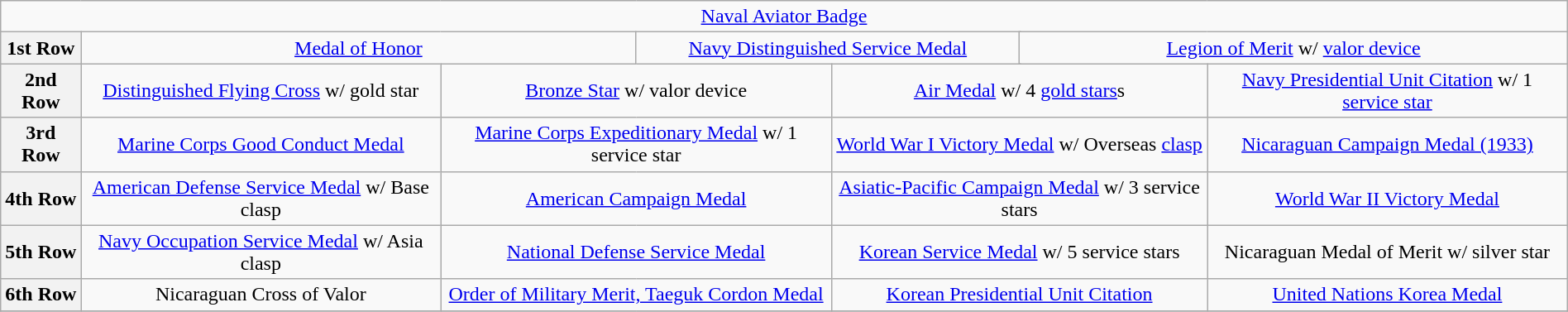<table class="wikitable" style="margin:1em auto; text-align:center;">
<tr>
<td colspan="12"><a href='#'>Naval Aviator Badge</a></td>
</tr>
<tr>
<th>1st Row</th>
<td colspan="4"><a href='#'>Medal of Honor</a></td>
<td colspan="4"><a href='#'>Navy Distinguished Service Medal</a></td>
<td colspan="4"><a href='#'>Legion of Merit</a> w/ <a href='#'>valor device</a></td>
</tr>
<tr>
<th>2nd Row</th>
<td colspan="3"><a href='#'>Distinguished Flying Cross</a> w/ gold star</td>
<td colspan="3"><a href='#'>Bronze Star</a> w/ valor device</td>
<td colspan="3"><a href='#'>Air Medal</a> w/ 4 <a href='#'>gold stars</a>s</td>
<td colspan="3"><a href='#'>Navy Presidential Unit Citation</a> w/ 1 <a href='#'>service star</a></td>
</tr>
<tr>
<th>3rd Row</th>
<td colspan="3"><a href='#'>Marine Corps Good Conduct Medal</a></td>
<td colspan="3"><a href='#'>Marine Corps Expeditionary Medal</a> w/ 1 service star</td>
<td colspan="3"><a href='#'>World War I Victory Medal</a> w/ Overseas <a href='#'>clasp</a></td>
<td colspan="3"><a href='#'>Nicaraguan Campaign Medal (1933)</a></td>
</tr>
<tr>
<th>4th Row</th>
<td colspan="3"><a href='#'>American Defense Service Medal</a> w/ Base clasp</td>
<td colspan="3"><a href='#'>American Campaign Medal</a></td>
<td colspan="3"><a href='#'>Asiatic-Pacific Campaign Medal</a> w/ 3 service stars</td>
<td colspan="3"><a href='#'>World War II Victory Medal</a></td>
</tr>
<tr>
<th>5th Row</th>
<td colspan="3"><a href='#'>Navy Occupation Service Medal</a> w/ Asia clasp</td>
<td colspan="3"><a href='#'>National Defense Service Medal</a></td>
<td colspan="3"><a href='#'>Korean Service Medal</a> w/ 5 service stars</td>
<td colspan="3">Nicaraguan Medal of Merit w/ silver star</td>
</tr>
<tr>
<th>6th Row</th>
<td colspan="3">Nicaraguan Cross of Valor</td>
<td colspan="3"><a href='#'>Order of Military Merit, Taeguk Cordon Medal</a></td>
<td colspan="3"><a href='#'>Korean Presidential Unit Citation</a></td>
<td colspan="3"><a href='#'>United Nations Korea Medal</a></td>
</tr>
<tr>
</tr>
</table>
